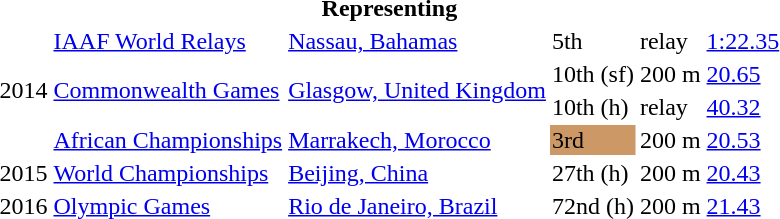<table>
<tr>
<th colspan="6">Representing </th>
</tr>
<tr>
<td rowspan=4>2014</td>
<td><a href='#'>IAAF World Relays</a></td>
<td><a href='#'>Nassau, Bahamas</a></td>
<td>5th</td>
<td> relay</td>
<td><a href='#'>1:22.35</a></td>
</tr>
<tr>
<td rowspan=2><a href='#'>Commonwealth Games</a></td>
<td rowspan=2><a href='#'>Glasgow, United Kingdom</a></td>
<td>10th (sf)</td>
<td>200 m</td>
<td><a href='#'>20.65</a></td>
</tr>
<tr>
<td>10th (h)</td>
<td> relay</td>
<td><a href='#'>40.32</a></td>
</tr>
<tr>
<td><a href='#'>African Championships</a></td>
<td><a href='#'>Marrakech, Morocco</a></td>
<td bgcolor=cc9966>3rd</td>
<td>200 m</td>
<td><a href='#'>20.53</a></td>
</tr>
<tr>
<td>2015</td>
<td><a href='#'>World Championships</a></td>
<td><a href='#'>Beijing, China</a></td>
<td>27th (h)</td>
<td>200 m</td>
<td><a href='#'>20.43</a></td>
</tr>
<tr>
<td>2016</td>
<td><a href='#'>Olympic Games</a></td>
<td><a href='#'>Rio de Janeiro, Brazil</a></td>
<td>72nd (h)</td>
<td>200 m</td>
<td><a href='#'>21.43</a></td>
</tr>
</table>
